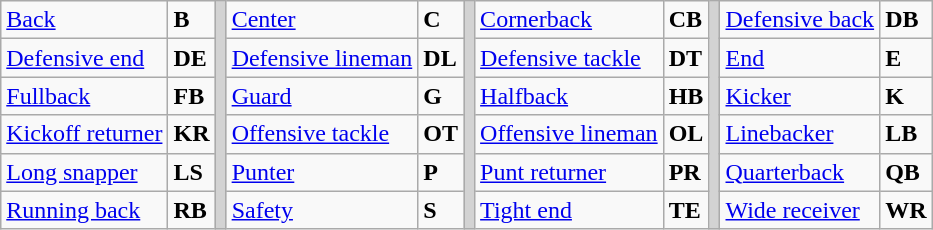<table class="wikitable">
<tr>
<td><a href='#'>Back</a></td>
<td><strong>B</strong></td>
<td rowSpan="6" style="background-color:lightgrey;"></td>
<td><a href='#'>Center</a></td>
<td><strong>C</strong></td>
<td rowSpan="6" style="background-color:lightgrey;"></td>
<td><a href='#'>Cornerback</a></td>
<td><strong>CB</strong></td>
<td rowSpan="6" style="background-color:lightgrey;"></td>
<td><a href='#'>Defensive back</a></td>
<td><strong>DB</strong></td>
</tr>
<tr>
<td><a href='#'>Defensive end</a></td>
<td><strong>DE</strong></td>
<td><a href='#'>Defensive lineman</a></td>
<td><strong>DL</strong></td>
<td><a href='#'>Defensive tackle</a></td>
<td><strong>DT</strong></td>
<td><a href='#'>End</a></td>
<td><strong>E</strong></td>
</tr>
<tr>
<td><a href='#'>Fullback</a></td>
<td><strong>FB</strong></td>
<td><a href='#'>Guard</a></td>
<td><strong>G</strong></td>
<td><a href='#'>Halfback</a></td>
<td><strong>HB</strong></td>
<td><a href='#'>Kicker</a></td>
<td><strong>K</strong></td>
</tr>
<tr>
<td><a href='#'>Kickoff returner</a></td>
<td><strong>KR</strong></td>
<td><a href='#'>Offensive tackle</a></td>
<td><strong>OT</strong></td>
<td><a href='#'>Offensive lineman</a></td>
<td><strong>OL</strong></td>
<td><a href='#'>Linebacker</a></td>
<td><strong>LB</strong></td>
</tr>
<tr>
<td><a href='#'>Long snapper</a></td>
<td><strong>LS</strong></td>
<td><a href='#'>Punter</a></td>
<td><strong>P</strong></td>
<td><a href='#'>Punt returner</a></td>
<td><strong>PR</strong></td>
<td><a href='#'>Quarterback</a></td>
<td><strong>QB</strong></td>
</tr>
<tr>
<td><a href='#'>Running back</a></td>
<td><strong>RB</strong></td>
<td><a href='#'>Safety</a></td>
<td><strong>S</strong></td>
<td><a href='#'>Tight end</a></td>
<td><strong>TE</strong></td>
<td><a href='#'>Wide receiver</a></td>
<td><strong>WR</strong></td>
</tr>
</table>
